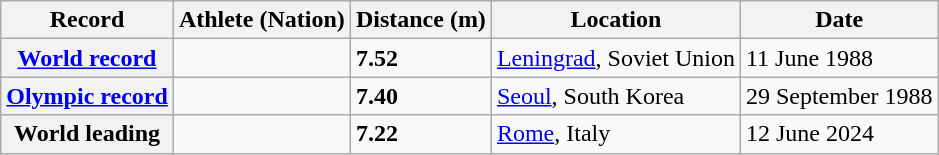<table class="wikitable">
<tr>
<th>Record</th>
<th>Athlete (Nation)</th>
<th>Distance (m)</th>
<th>Location</th>
<th>Date</th>
</tr>
<tr>
<th><a href='#'>World record</a></th>
<td></td>
<td><strong>7.52</strong></td>
<td><a href='#'>Leningrad</a>, Soviet Union</td>
<td>11 June 1988</td>
</tr>
<tr>
<th><a href='#'>Olympic record</a></th>
<td></td>
<td><strong>7.40</strong></td>
<td><a href='#'>Seoul</a>, South Korea</td>
<td>29 September 1988</td>
</tr>
<tr>
<th>World leading</th>
<td></td>
<td><strong>7.22</strong></td>
<td><a href='#'>Rome</a>, Italy</td>
<td>12 June 2024</td>
</tr>
</table>
